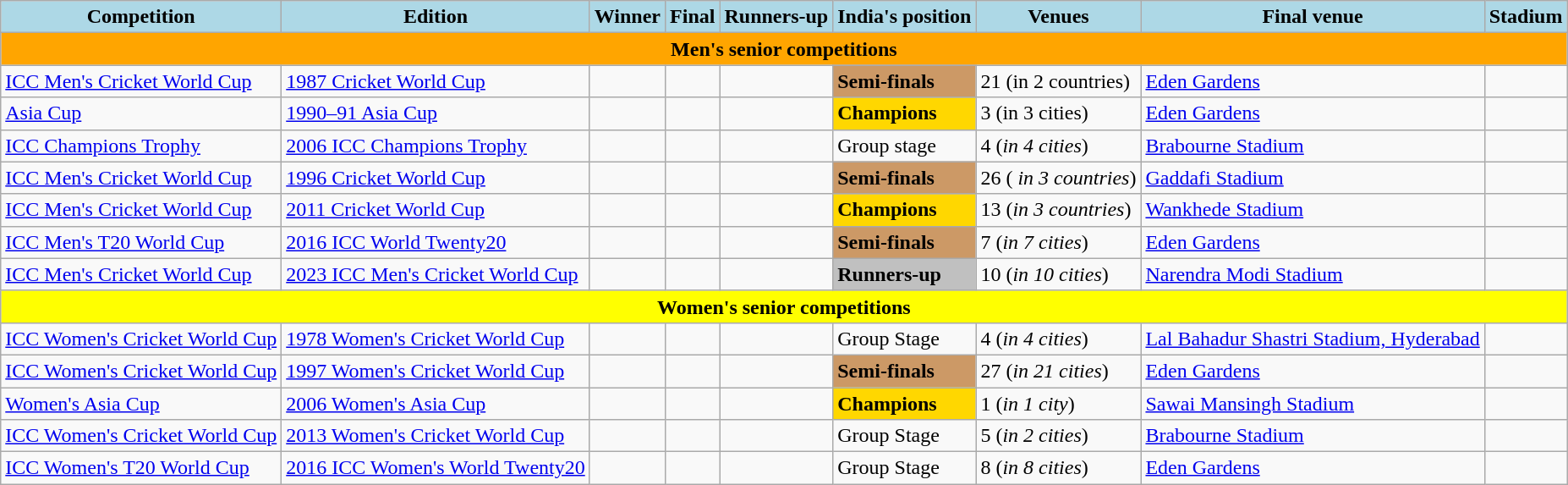<table class="wikitable">
<tr style="text-align:center; background:lightblue;">
<td><strong>Competition</strong></td>
<td><strong>Edition</strong></td>
<td><strong>Winner</strong></td>
<td><strong>Final</strong></td>
<td><strong>Runners-up</strong></td>
<td><strong>India's position</strong></td>
<td><strong>Venues</strong></td>
<td><strong>Final venue</strong></td>
<td><strong>Stadium</strong></td>
</tr>
<tr>
<td colspan="10"  style="text-align:center; background:orange;"><strong>Men's senior competitions</strong></td>
</tr>
<tr>
<td><a href='#'>ICC Men's Cricket World Cup</a></td>
<td><a href='#'>1987 Cricket World Cup</a></td>
<td><strong></strong></td>
<td></td>
<td></td>
<td style="background:#cc9966"><strong>Semi-finals</strong></td>
<td>21 (in 2 countries)</td>
<td><a href='#'>Eden Gardens</a></td>
<td></td>
</tr>
<tr>
<td><a href='#'>Asia Cup</a></td>
<td><a href='#'>1990–91 Asia Cup</a></td>
<td><strong></strong></td>
<td></td>
<td></td>
<td style="background:gold;"><strong>Champions</strong></td>
<td>3 (in 3 cities)</td>
<td><a href='#'>Eden Gardens</a></td>
<td></td>
</tr>
<tr>
<td><a href='#'>ICC Champions Trophy</a></td>
<td><a href='#'>2006 ICC Champions Trophy</a></td>
<td><strong></strong></td>
<td></td>
<td></td>
<td>Group stage</td>
<td>4 (<em>in 4 cities</em>)</td>
<td><a href='#'>Brabourne Stadium</a></td>
<td></td>
</tr>
<tr>
<td><a href='#'>ICC Men's Cricket World Cup</a></td>
<td><a href='#'>1996 Cricket World Cup</a></td>
<td><strong></strong></td>
<td></td>
<td></td>
<td style="background:#cc9966"><strong>Semi-finals</strong></td>
<td>26 (<em> in 3 countries</em>)</td>
<td><a href='#'>Gaddafi Stadium</a></td>
<td></td>
</tr>
<tr>
<td><a href='#'>ICC Men's Cricket World Cup</a></td>
<td><a href='#'>2011 Cricket World Cup</a></td>
<td><strong></strong></td>
<td></td>
<td></td>
<td style="background:gold;"><strong>Champions</strong></td>
<td>13 (<em>in 3 countries</em>)</td>
<td><a href='#'>Wankhede Stadium</a></td>
<td></td>
</tr>
<tr>
<td><a href='#'>ICC Men's T20 World Cup</a></td>
<td><a href='#'>2016 ICC World Twenty20</a></td>
<td><strong></strong></td>
<td></td>
<td></td>
<td style="background:#cc9966"><strong>Semi-finals</strong></td>
<td>7 (<em>in 7 cities</em>)</td>
<td><a href='#'>Eden Gardens</a></td>
<td></td>
</tr>
<tr>
<td><a href='#'>ICC Men's Cricket World Cup</a></td>
<td><a href='#'>2023 ICC Men's Cricket World Cup</a></td>
<td><strong></strong></td>
<td></td>
<td></td>
<td style="background:silver;"><strong>Runners-up</strong></td>
<td>10 (<em>in 10 cities</em>)</td>
<td><a href='#'>Narendra Modi Stadium</a></td>
<td></td>
</tr>
<tr>
<td colspan="10"  style="text-align:center; background:yellow;"><strong>Women's senior competitions</strong></td>
</tr>
<tr>
<td><a href='#'>ICC Women's Cricket World Cup</a></td>
<td><a href='#'>1978 Women's Cricket World Cup</a></td>
<td><strong></strong></td>
<td></td>
<td></td>
<td>Group Stage</td>
<td>4 (<em>in 4 cities</em>)</td>
<td><a href='#'>Lal Bahadur Shastri Stadium, Hyderabad</a></td>
<td></td>
</tr>
<tr>
<td><a href='#'>ICC Women's Cricket World Cup</a></td>
<td><a href='#'>1997 Women's Cricket World Cup</a></td>
<td><strong></strong></td>
<td></td>
<td></td>
<td style="background:#cc9966"><strong>Semi-finals</strong></td>
<td>27 (<em>in 21 cities</em>)</td>
<td><a href='#'>Eden Gardens</a></td>
<td></td>
</tr>
<tr>
<td><a href='#'>Women's Asia Cup</a></td>
<td><a href='#'>2006 Women's Asia Cup</a></td>
<td><strong></strong></td>
<td></td>
<td></td>
<td style="background:gold;"><strong>Champions</strong></td>
<td>1 (<em>in 1 city</em>)</td>
<td><a href='#'>Sawai Mansingh Stadium</a></td>
<td></td>
</tr>
<tr>
<td><a href='#'>ICC Women's Cricket World Cup</a></td>
<td><a href='#'>2013 Women's Cricket World Cup</a></td>
<td><strong></strong></td>
<td></td>
<td></td>
<td>Group Stage</td>
<td>5 (<em>in 2 cities</em>)</td>
<td><a href='#'>Brabourne Stadium</a></td>
<td></td>
</tr>
<tr>
<td><a href='#'>ICC Women's T20 World Cup</a></td>
<td><a href='#'>2016 ICC Women's World Twenty20</a></td>
<td><strong></strong></td>
<td></td>
<td></td>
<td>Group Stage</td>
<td>8 (<em>in 8 cities</em>)</td>
<td><a href='#'>Eden Gardens</a></td>
<td></td>
</tr>
</table>
